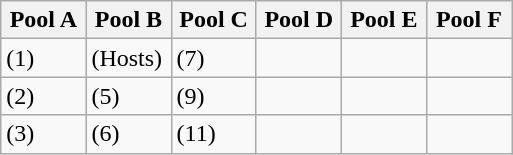<table class="wikitable">
<tr>
<th width=16%>Pool A</th>
<th width=16%>Pool B</th>
<th width=16%>Pool C</th>
<th width=16%>Pool D</th>
<th width=16%>Pool E</th>
<th width=16%>Pool F</th>
</tr>
<tr>
<td> (1)</td>
<td> (Hosts)</td>
<td> (7)</td>
<td></td>
<td></td>
<td></td>
</tr>
<tr>
<td> (2)</td>
<td> (5)</td>
<td> (9)</td>
<td></td>
<td></td>
<td></td>
</tr>
<tr>
<td> (3)</td>
<td> (6)</td>
<td> (11)</td>
<td></td>
<td><s></s></td>
<td></td>
</tr>
</table>
